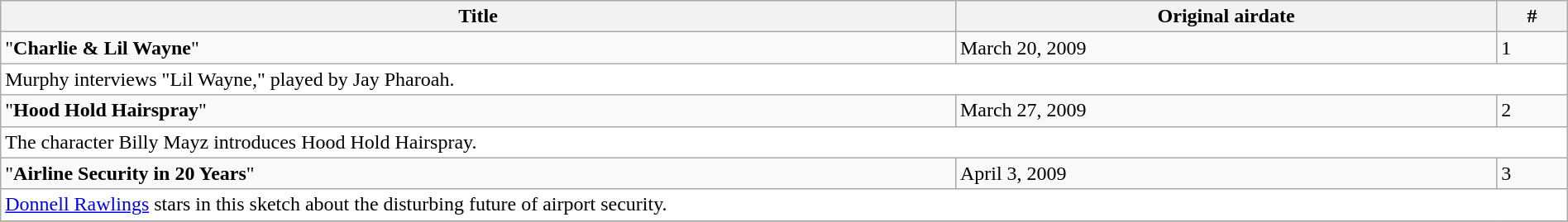<table class="wikitable" width="100%">
<tr>
<th width=="125">Title</th>
<th>Original airdate</th>
<th aligin="center">#</th>
</tr>
<tr>
<td>"<strong>Charlie & Lil Wayne</strong>"</td>
<td>March 20, 2009</td>
<td aligin="center">1</td>
</tr>
<tr>
<td colspan="6" bgcolor="FFFFFF">Murphy interviews "Lil Wayne," played by Jay Pharoah.</td>
</tr>
<tr>
<td>"<strong>Hood Hold Hairspray</strong>"</td>
<td>March 27, 2009</td>
<td aligin="center">2</td>
</tr>
<tr>
<td colspan="6" bgcolor="FFFFFF">The character Billy Mayz introduces Hood Hold Hairspray.</td>
</tr>
<tr>
<td>"<strong>Airline Security in 20 Years</strong>"</td>
<td>April 3, 2009</td>
<td aligin="center">3</td>
</tr>
<tr>
<td colspan="6" bgcolor="FFFFFF"><a href='#'>Donnell Rawlings</a> stars in this sketch about the disturbing future of airport security.</td>
</tr>
<tr>
</tr>
</table>
